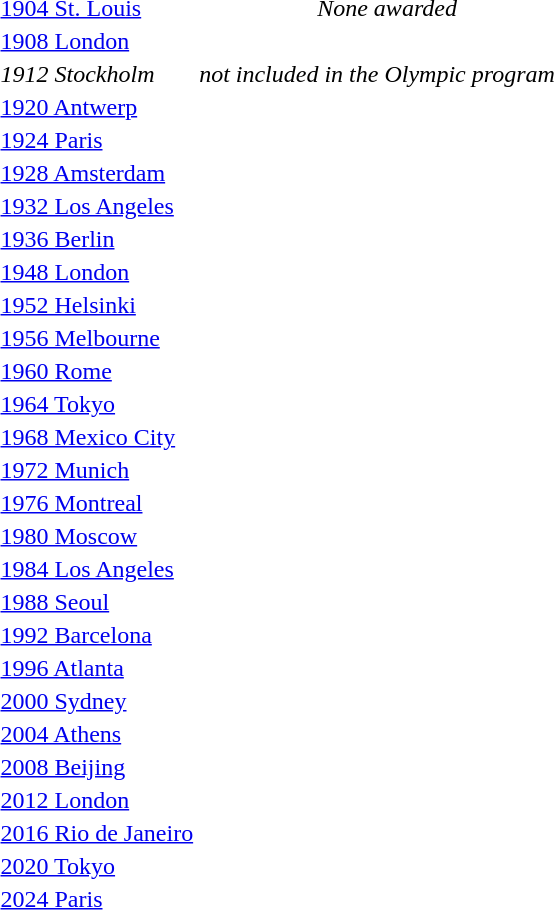<table>
<tr valign="top">
<td><a href='#'>1904 St. Louis</a><br></td>
<td></td>
<td></td>
<td style="text-align:center;"><em>None awarded</em></td>
</tr>
<tr valign="top">
<td><a href='#'>1908 London</a><br></td>
<td></td>
<td></td>
<td></td>
</tr>
<tr>
<td><em>1912 Stockholm</em></td>
<td colspan="3" style="text-align:center;"><em>not included in the Olympic program</em></td>
</tr>
<tr valign="top">
<td><a href='#'>1920 Antwerp</a><br></td>
<td></td>
<td></td>
<td></td>
</tr>
<tr valign="top">
<td><a href='#'>1924 Paris</a><br></td>
<td></td>
<td></td>
<td></td>
</tr>
<tr valign="top">
<td><a href='#'>1928 Amsterdam</a><br></td>
<td></td>
<td></td>
<td></td>
</tr>
<tr valign="top">
<td><a href='#'>1932 Los Angeles</a><br></td>
<td></td>
<td></td>
<td></td>
</tr>
<tr valign="top">
<td><a href='#'>1936 Berlin</a><br></td>
<td></td>
<td></td>
<td></td>
</tr>
<tr valign="top">
<td><a href='#'>1948 London</a><br></td>
<td></td>
<td></td>
<td></td>
</tr>
<tr valign="top">
<td><a href='#'>1952 Helsinki</a><br></td>
<td></td>
<td></td>
<td><br></td>
</tr>
<tr valign="top">
<td><a href='#'>1956 Melbourne</a><br></td>
<td></td>
<td></td>
<td><br></td>
</tr>
<tr valign="top">
<td><a href='#'>1960 Rome</a><br></td>
<td></td>
<td></td>
<td><br></td>
</tr>
<tr valign="top">
<td><a href='#'>1964 Tokyo</a><br></td>
<td></td>
<td></td>
<td><br></td>
</tr>
<tr valign="top">
<td><a href='#'>1968 Mexico City</a><br></td>
<td></td>
<td></td>
<td><br></td>
</tr>
<tr valign="top">
<td><a href='#'>1972 Munich</a><br></td>
<td></td>
<td></td>
<td><br></td>
</tr>
<tr valign="top">
<td><a href='#'>1976 Montreal</a><br></td>
<td></td>
<td></td>
<td><br></td>
</tr>
<tr valign="top">
<td><a href='#'>1980 Moscow</a><br></td>
<td></td>
<td></td>
<td><br></td>
</tr>
<tr valign="top">
<td><a href='#'>1984 Los Angeles</a><br></td>
<td></td>
<td></td>
<td><br></td>
</tr>
<tr valign="top">
<td><a href='#'>1988 Seoul</a><br></td>
<td></td>
<td></td>
<td><br></td>
</tr>
<tr valign="top">
<td><a href='#'>1992 Barcelona</a><br></td>
<td></td>
<td></td>
<td><br></td>
</tr>
<tr valign="top">
<td><a href='#'>1996 Atlanta</a><br></td>
<td></td>
<td></td>
<td><br></td>
</tr>
<tr valign="top">
<td><a href='#'>2000 Sydney</a><br></td>
<td></td>
<td></td>
<td><br></td>
</tr>
<tr valign="top">
<td><a href='#'>2004 Athens</a><br></td>
<td></td>
<td></td>
<td><br></td>
</tr>
<tr valign="top">
<td><a href='#'>2008 Beijing</a><br></td>
<td></td>
<td></td>
<td><br></td>
</tr>
<tr valign="top">
<td><a href='#'>2012 London</a><br></td>
<td></td>
<td></td>
<td><br> </td>
</tr>
<tr valign="top">
<td><a href='#'>2016 Rio de Janeiro</a><br></td>
<td></td>
<td></td>
<td><br></td>
</tr>
<tr valign="top">
<td><a href='#'>2020 Tokyo</a><br></td>
<td></td>
<td></td>
<td><br></td>
</tr>
<tr valign="top">
<td><a href='#'>2024 Paris</a><br></td>
<td></td>
<td></td>
<td><br></td>
</tr>
</table>
